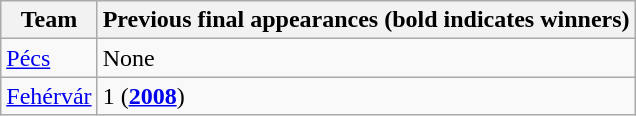<table class="wikitable">
<tr>
<th>Team</th>
<th>Previous final appearances (bold indicates winners)</th>
</tr>
<tr>
<td><a href='#'>Pécs</a></td>
<td>None</td>
</tr>
<tr>
<td><a href='#'>Fehérvár</a></td>
<td>1 (<strong><a href='#'>2008</a></strong>)</td>
</tr>
</table>
